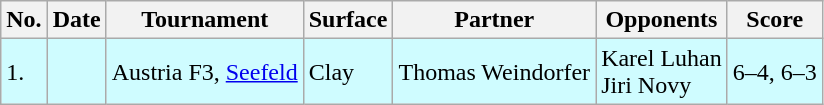<table class="sortable wikitable">
<tr>
<th>No.</th>
<th>Date</th>
<th>Tournament</th>
<th>Surface</th>
<th>Partner</th>
<th>Opponents</th>
<th class="unsortable">Score</th>
</tr>
<tr style="background:#cffcff;">
<td>1.</td>
<td></td>
<td>Austria F3, <a href='#'>Seefeld</a></td>
<td>Clay</td>
<td> Thomas Weindorfer</td>
<td> Karel Luhan <br>  Jiri Novy</td>
<td>6–4, 6–3</td>
</tr>
</table>
